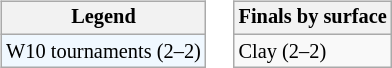<table>
<tr valign=top>
<td><br><table class="wikitable" style="font-size:85%;">
<tr>
<th>Legend</th>
</tr>
<tr style="background:#f0f8ff;">
<td>W10 tournaments (2–2)</td>
</tr>
</table>
</td>
<td><br><table class="wikitable" style="font-size:85%;">
<tr>
<th>Finals by surface</th>
</tr>
<tr>
<td>Clay (2–2)</td>
</tr>
</table>
</td>
</tr>
</table>
